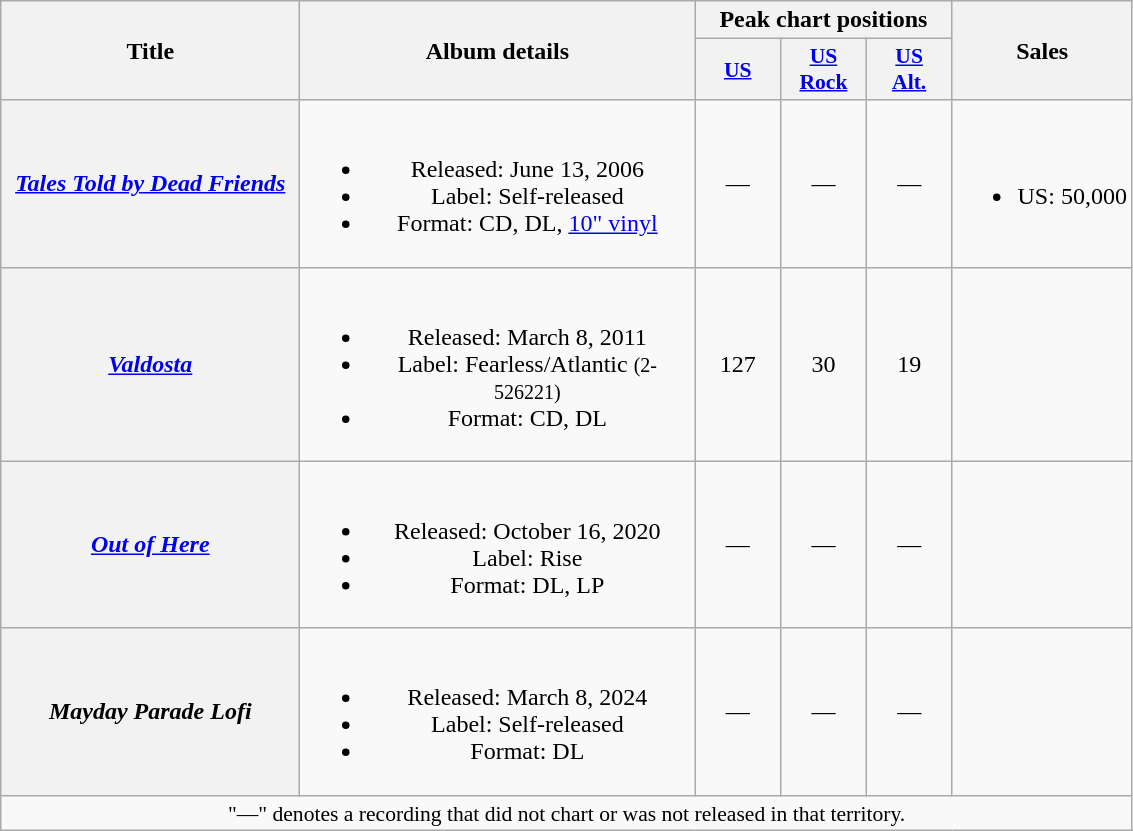<table class="wikitable plainrowheaders" style="text-align:center;">
<tr>
<th scope="col" rowspan="2" style="width:12em;">Title</th>
<th scope="col" rowspan="2" style="width:16em;">Album details</th>
<th colspan="3">Peak chart positions</th>
<th rowspan="2">Sales</th>
</tr>
<tr>
<th scope="col" style="width:3.5em;font-size:90%;"><a href='#'>US</a><br></th>
<th scope="col" style="width:3.5em;font-size:90%;"><a href='#'>US<br>Rock</a><br></th>
<th scope="col" style="width:3.5em;font-size:90%;"><a href='#'>US<br>Alt.</a><br></th>
</tr>
<tr>
<th scope="row"><em><a href='#'>Tales Told by Dead Friends</a></em></th>
<td><br><ul><li>Released: June 13, 2006</li><li>Label: Self-released</li><li>Format: CD, DL, <a href='#'>10" vinyl</a></li></ul></td>
<td>—</td>
<td>—</td>
<td>—</td>
<td><br><ul><li>US: 50,000</li></ul></td>
</tr>
<tr>
<th scope="row"><em><a href='#'>Valdosta</a></em></th>
<td><br><ul><li>Released: March 8, 2011</li><li>Label: Fearless/Atlantic <small>(2-526221)</small></li><li>Format: CD, DL</li></ul></td>
<td>127</td>
<td>30</td>
<td>19</td>
<td></td>
</tr>
<tr>
<th scope="row"><em><a href='#'>Out of Here</a></em></th>
<td><br><ul><li>Released: October 16, 2020</li><li>Label: Rise</li><li>Format: DL, LP</li></ul></td>
<td>—</td>
<td>—</td>
<td>—</td>
<td></td>
</tr>
<tr>
<th scope="row"><em>Mayday Parade Lofi</em></th>
<td><br><ul><li>Released: March 8, 2024</li><li>Label: Self-released</li><li>Format: DL</li></ul></td>
<td>—</td>
<td>—</td>
<td>—</td>
<td></td>
</tr>
<tr>
<td colspan="8" style="font-size:90%">"—" denotes a recording that did not chart or was not released in that territory.</td>
</tr>
</table>
